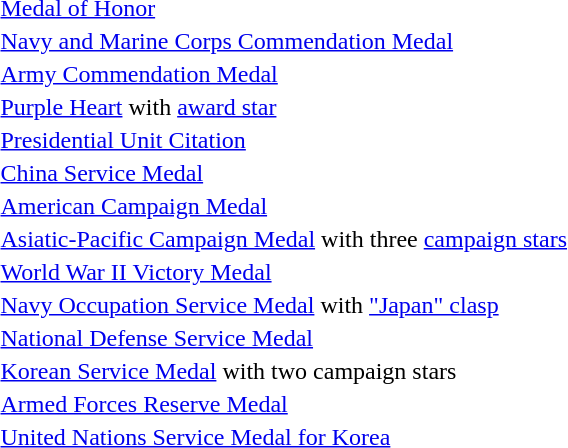<table>
<tr>
<td></td>
<td><a href='#'>Medal of Honor</a></td>
</tr>
<tr>
<td></td>
<td><a href='#'>Navy and Marine Corps Commendation Medal</a></td>
</tr>
<tr>
<td></td>
<td><a href='#'>Army Commendation Medal</a></td>
</tr>
<tr>
<td></td>
<td><a href='#'>Purple Heart</a> with <a href='#'>award star</a></td>
</tr>
<tr>
<td></td>
<td><a href='#'>Presidential Unit Citation</a></td>
</tr>
<tr>
<td></td>
<td><a href='#'>China Service Medal</a></td>
</tr>
<tr>
<td></td>
<td><a href='#'>American Campaign Medal</a></td>
</tr>
<tr>
<td></td>
<td><a href='#'>Asiatic-Pacific Campaign Medal</a> with three <a href='#'>campaign stars</a></td>
</tr>
<tr>
<td></td>
<td><a href='#'>World War II Victory Medal</a></td>
</tr>
<tr>
<td></td>
<td><a href='#'>Navy Occupation Service Medal</a> with <a href='#'>"Japan" clasp</a></td>
</tr>
<tr>
<td></td>
<td><a href='#'>National Defense Service Medal</a></td>
</tr>
<tr>
<td></td>
<td><a href='#'>Korean Service Medal</a> with two campaign stars</td>
</tr>
<tr>
<td></td>
<td><a href='#'>Armed Forces Reserve Medal</a></td>
</tr>
<tr>
<td></td>
<td><a href='#'>United Nations Service Medal for Korea</a></td>
</tr>
</table>
